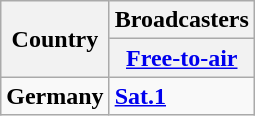<table class="wikitable">
<tr>
<th rowspan="2">Country</th>
<th colspan="2">Broadcasters</th>
</tr>
<tr>
<th><a href='#'>Free-to-air</a></th>
</tr>
<tr>
<td><strong>Germany</strong></td>
<td><strong><a href='#'>Sat.1</a></strong></td>
</tr>
</table>
